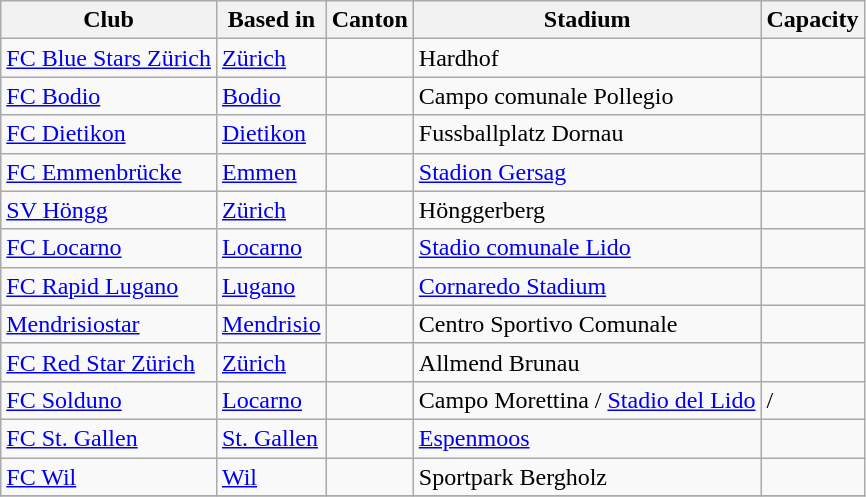<table class="wikitable">
<tr>
<th>Club</th>
<th>Based in</th>
<th>Canton</th>
<th>Stadium</th>
<th>Capacity</th>
</tr>
<tr>
<td><a href='#'>FC Blue Stars Zürich</a></td>
<td><a href='#'>Zürich</a></td>
<td></td>
<td>Hardhof</td>
<td></td>
</tr>
<tr>
<td><a href='#'>FC Bodio</a></td>
<td><a href='#'>Bodio</a></td>
<td></td>
<td>Campo comunale Pollegio</td>
<td></td>
</tr>
<tr>
<td><a href='#'>FC Dietikon</a></td>
<td><a href='#'>Dietikon</a></td>
<td></td>
<td>Fussballplatz Dornau</td>
<td></td>
</tr>
<tr>
<td><a href='#'>FC Emmenbrücke</a></td>
<td><a href='#'>Emmen</a></td>
<td></td>
<td><a href='#'>Stadion Gersag</a></td>
<td></td>
</tr>
<tr>
<td><a href='#'>SV Höngg</a></td>
<td><a href='#'>Zürich</a></td>
<td></td>
<td>Hönggerberg</td>
<td></td>
</tr>
<tr>
<td><a href='#'>FC Locarno</a></td>
<td><a href='#'>Locarno</a></td>
<td></td>
<td><a href='#'>Stadio comunale Lido</a></td>
<td></td>
</tr>
<tr>
<td><a href='#'>FC Rapid Lugano</a></td>
<td><a href='#'>Lugano</a></td>
<td></td>
<td><a href='#'>Cornaredo Stadium</a></td>
<td></td>
</tr>
<tr>
<td><a href='#'>Mendrisiostar</a></td>
<td><a href='#'>Mendrisio</a></td>
<td></td>
<td>Centro Sportivo Comunale</td>
<td></td>
</tr>
<tr>
<td><a href='#'>FC Red Star Zürich</a></td>
<td><a href='#'>Zürich</a></td>
<td></td>
<td>Allmend Brunau</td>
<td></td>
</tr>
<tr>
<td><a href='#'>FC Solduno</a></td>
<td><a href='#'>Locarno</a></td>
<td></td>
<td>Campo Morettina / <a href='#'>Stadio del Lido</a></td>
<td> / </td>
</tr>
<tr>
<td><a href='#'>FC St. Gallen</a></td>
<td><a href='#'>St. Gallen</a></td>
<td></td>
<td><a href='#'>Espenmoos</a></td>
<td></td>
</tr>
<tr>
<td><a href='#'>FC Wil</a></td>
<td><a href='#'>Wil</a></td>
<td></td>
<td>Sportpark Bergholz</td>
<td></td>
</tr>
<tr>
</tr>
</table>
